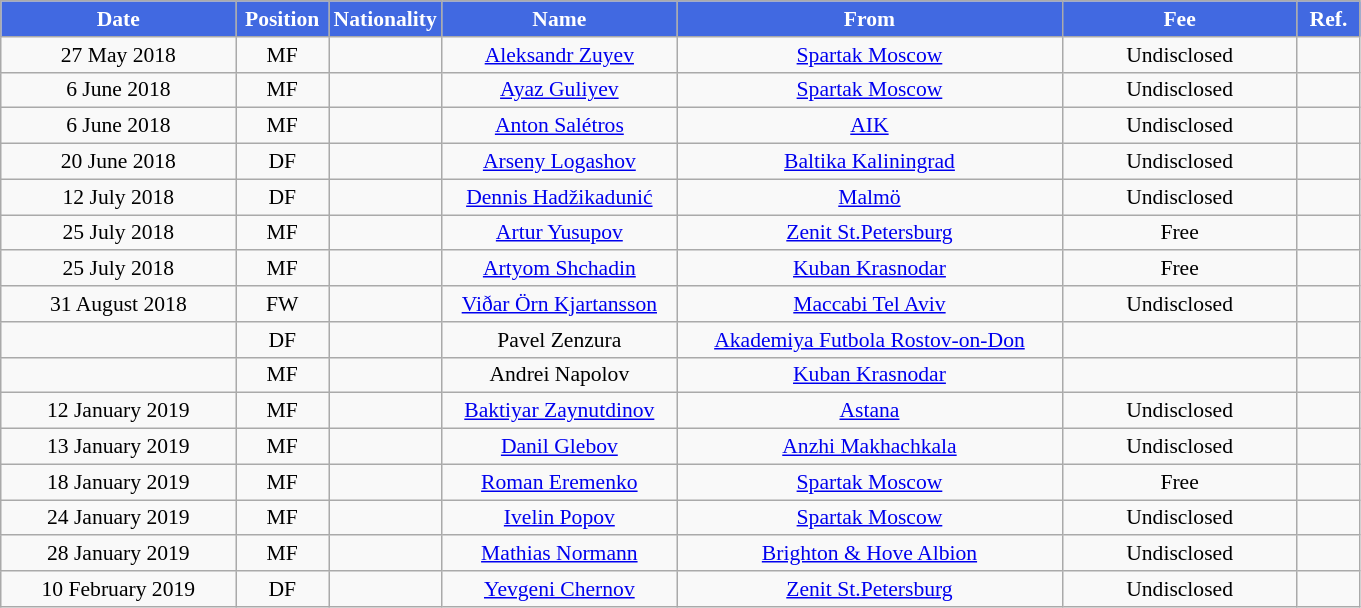<table class="wikitable"  style="text-align:center; font-size:90%; ">
<tr>
<th style="background:#4169E1; color:white; width:150px;">Date</th>
<th style="background:#4169E1; color:white; width:55px;">Position</th>
<th style="background:#4169E1; color:white; width:505x;">Nationality</th>
<th style="background:#4169E1; color:white; width:150px;">Name</th>
<th style="background:#4169E1; color:white; width:250px;">From</th>
<th style="background:#4169E1; color:white; width:150px;">Fee</th>
<th style="background:#4169E1; color:white; width:35px;">Ref.</th>
</tr>
<tr>
<td>27 May 2018</td>
<td>MF</td>
<td></td>
<td><a href='#'>Aleksandr Zuyev</a></td>
<td><a href='#'>Spartak Moscow</a></td>
<td>Undisclosed</td>
<td></td>
</tr>
<tr>
<td>6 June 2018</td>
<td>MF</td>
<td></td>
<td><a href='#'>Ayaz Guliyev</a></td>
<td><a href='#'>Spartak Moscow</a></td>
<td>Undisclosed</td>
<td></td>
</tr>
<tr>
<td>6 June 2018</td>
<td>MF</td>
<td></td>
<td><a href='#'>Anton Salétros</a></td>
<td><a href='#'>AIK</a></td>
<td>Undisclosed</td>
<td></td>
</tr>
<tr>
<td>20 June 2018</td>
<td>DF</td>
<td></td>
<td><a href='#'>Arseny Logashov</a></td>
<td><a href='#'>Baltika Kaliningrad</a></td>
<td>Undisclosed</td>
<td></td>
</tr>
<tr>
<td>12 July 2018</td>
<td>DF</td>
<td></td>
<td><a href='#'>Dennis Hadžikadunić</a></td>
<td><a href='#'>Malmö</a></td>
<td>Undisclosed</td>
<td></td>
</tr>
<tr>
<td>25 July 2018</td>
<td>MF</td>
<td></td>
<td><a href='#'>Artur Yusupov</a></td>
<td><a href='#'>Zenit St.Petersburg</a></td>
<td>Free</td>
<td></td>
</tr>
<tr>
<td>25 July 2018</td>
<td>MF</td>
<td></td>
<td><a href='#'>Artyom Shchadin</a></td>
<td><a href='#'>Kuban Krasnodar</a></td>
<td>Free</td>
<td></td>
</tr>
<tr>
<td>31 August 2018</td>
<td>FW</td>
<td></td>
<td><a href='#'>Viðar Örn Kjartansson</a></td>
<td><a href='#'>Maccabi Tel Aviv</a></td>
<td>Undisclosed</td>
<td></td>
</tr>
<tr>
<td></td>
<td>DF</td>
<td></td>
<td>Pavel Zenzura</td>
<td><a href='#'>Akademiya Futbola Rostov-on-Don</a></td>
<td></td>
<td></td>
</tr>
<tr>
<td></td>
<td>MF</td>
<td></td>
<td>Andrei Napolov</td>
<td><a href='#'>Kuban Krasnodar</a></td>
<td></td>
<td></td>
</tr>
<tr>
<td>12 January 2019</td>
<td>MF</td>
<td></td>
<td><a href='#'>Baktiyar Zaynutdinov</a></td>
<td><a href='#'>Astana</a></td>
<td>Undisclosed</td>
<td></td>
</tr>
<tr>
<td>13 January 2019</td>
<td>MF</td>
<td></td>
<td><a href='#'>Danil Glebov</a></td>
<td><a href='#'>Anzhi Makhachkala</a></td>
<td>Undisclosed</td>
<td></td>
</tr>
<tr>
<td>18 January 2019</td>
<td>MF</td>
<td></td>
<td><a href='#'>Roman Eremenko</a></td>
<td><a href='#'>Spartak Moscow</a></td>
<td>Free</td>
<td></td>
</tr>
<tr>
<td>24 January 2019</td>
<td>MF</td>
<td></td>
<td><a href='#'>Ivelin Popov</a></td>
<td><a href='#'>Spartak Moscow</a></td>
<td>Undisclosed</td>
<td></td>
</tr>
<tr>
<td>28 January 2019</td>
<td>MF</td>
<td></td>
<td><a href='#'>Mathias Normann</a></td>
<td><a href='#'>Brighton & Hove Albion</a></td>
<td>Undisclosed</td>
<td></td>
</tr>
<tr>
<td>10 February 2019</td>
<td>DF</td>
<td></td>
<td><a href='#'>Yevgeni Chernov</a></td>
<td><a href='#'>Zenit St.Petersburg</a></td>
<td>Undisclosed</td>
<td></td>
</tr>
</table>
